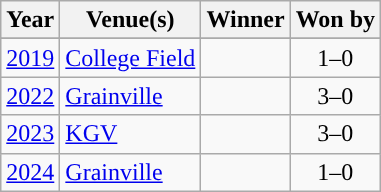<table class="wikitable">
<tr>
<th>Year</th>
<th>Venue(s)</th>
<th>Winner</th>
<th>Won by</th>
</tr>
<tr align="center" style="background:#ddeeff">
</tr>
<tr align="center">
<td><a href='#'>2019</a></td>
<td align=left> <a href='#'>College Field</a></td>
<td></td>
<td>1–0</td>
</tr>
<tr align="center">
<td><a href='#'>2022</a></td>
<td align=left> <a href='#'>Grainville</a></td>
<td></td>
<td>3–0</td>
</tr>
<tr align="center">
<td><a href='#'>2023</a></td>
<td align=left> <a href='#'>KGV</a></td>
<td></td>
<td>3–0</td>
</tr>
<tr align="center">
<td><a href='#'>2024</a></td>
<td align=left> <a href='#'>Grainville</a></td>
<td></td>
<td>1–0</td>
</tr>
</table>
